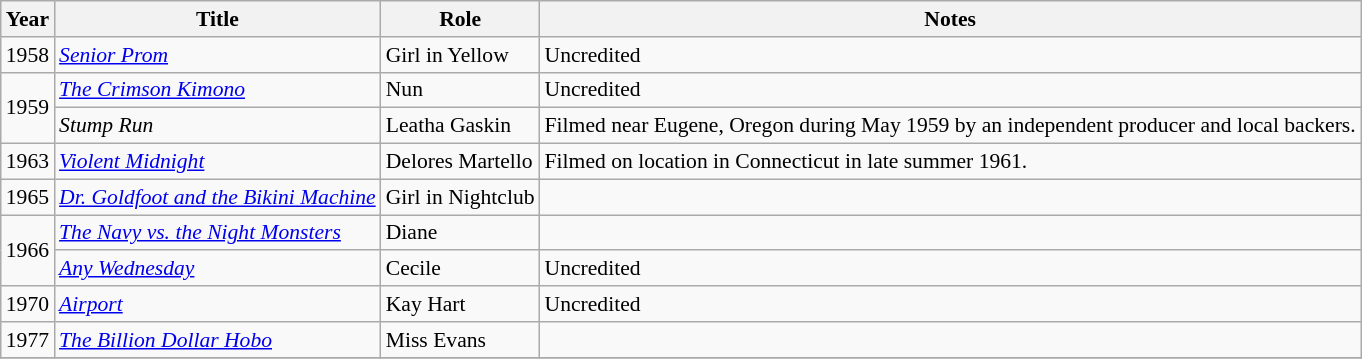<table class="wikitable sortable plainrowheaders"  style="font-size: 90%">
<tr>
<th scope="col">Year</th>
<th scope="col">Title</th>
<th scope="col">Role</th>
<th scope="col">Notes</th>
</tr>
<tr>
<td>1958</td>
<td><em><a href='#'>Senior Prom</a></em></td>
<td>Girl in Yellow</td>
<td>Uncredited</td>
</tr>
<tr>
<td rowspan=2>1959</td>
<td><em><a href='#'>The Crimson Kimono</a></em></td>
<td>Nun</td>
<td>Uncredited</td>
</tr>
<tr>
<td><em>Stump Run</em></td>
<td>Leatha Gaskin</td>
<td>Filmed near Eugene, Oregon during May 1959 by an independent producer and local backers.</td>
</tr>
<tr>
<td>1963</td>
<td><em><a href='#'>Violent Midnight</a></em></td>
<td>Delores Martello</td>
<td>Filmed on location in Connecticut in late summer 1961.</td>
</tr>
<tr>
<td>1965</td>
<td><em><a href='#'>Dr. Goldfoot and the Bikini Machine</a></em></td>
<td>Girl in Nightclub</td>
<td></td>
</tr>
<tr>
<td rowspan=2>1966</td>
<td><em><a href='#'>The Navy vs. the Night Monsters</a></em></td>
<td>Diane</td>
<td></td>
</tr>
<tr>
<td><em><a href='#'>Any Wednesday</a></em></td>
<td>Cecile</td>
<td>Uncredited</td>
</tr>
<tr>
<td>1970</td>
<td><em><a href='#'>Airport</a></em></td>
<td>Kay Hart</td>
<td>Uncredited</td>
</tr>
<tr>
<td>1977</td>
<td><em><a href='#'>The Billion Dollar Hobo</a></em></td>
<td>Miss Evans</td>
<td></td>
</tr>
<tr>
</tr>
</table>
